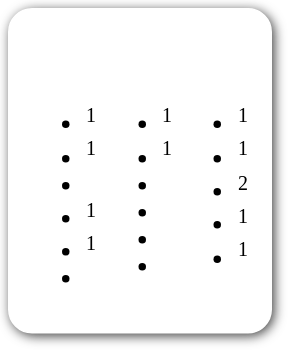<table style=" border-radius:1em; box-shadow: 0.1em 0.1em 0.5em rgba(0,0,0,0.75); background-color: white; border: 1px solid white; padding: 5px;">
<tr style="vertical-align:top;">
<td><br><table>
<tr>
<td><br><ul><li><sup>1</sup></li><li><sup>1</sup></li><li></li><li><sup>1</sup></li><li><sup>1</sup></li><li></li></ul></td>
<td valign=top><br><ul><li><sup>1</sup></li><li><sup>1</sup></li><li></li><li></li><li></li><li></li></ul></td>
<td valign=top><br><ul><li><sup>1</sup></li><li><sup>1</sup></li><li><sup>2</sup></li><li><sup>1</sup></li><li><sup>1</sup></li></ul></td>
<td></td>
</tr>
</table>
</td>
</tr>
</table>
